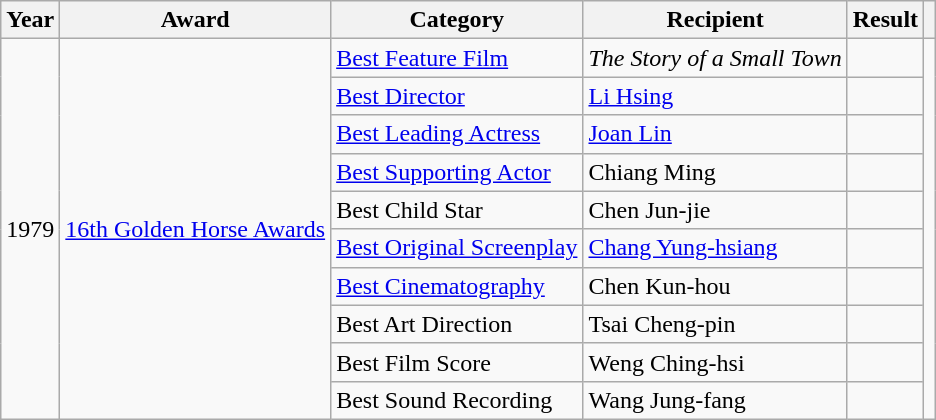<table class="wikitable">
<tr>
<th>Year</th>
<th>Award</th>
<th>Category</th>
<th>Recipient</th>
<th>Result</th>
<th></th>
</tr>
<tr>
<td rowspan="10">1979</td>
<td rowspan="10"><a href='#'>16th Golden Horse Awards</a></td>
<td><a href='#'>Best Feature Film</a></td>
<td><em>The Story of a Small Town</em></td>
<td></td>
<td rowspan="10" align="center"></td>
</tr>
<tr>
<td><a href='#'>Best Director</a></td>
<td><a href='#'>Li Hsing</a></td>
<td></td>
</tr>
<tr>
<td><a href='#'>Best Leading Actress</a></td>
<td><a href='#'>Joan Lin</a></td>
<td></td>
</tr>
<tr>
<td><a href='#'>Best Supporting Actor</a></td>
<td>Chiang Ming</td>
<td></td>
</tr>
<tr>
<td>Best Child Star</td>
<td>Chen Jun-jie</td>
<td></td>
</tr>
<tr>
<td><a href='#'>Best Original Screenplay</a></td>
<td><a href='#'>Chang Yung-hsiang</a></td>
<td></td>
</tr>
<tr>
<td><a href='#'>Best Cinematography</a></td>
<td>Chen Kun-hou</td>
<td></td>
</tr>
<tr>
<td>Best Art Direction</td>
<td>Tsai Cheng-pin</td>
<td></td>
</tr>
<tr>
<td>Best Film Score</td>
<td>Weng Ching-hsi</td>
<td></td>
</tr>
<tr>
<td>Best Sound Recording</td>
<td>Wang Jung-fang</td>
<td></td>
</tr>
</table>
